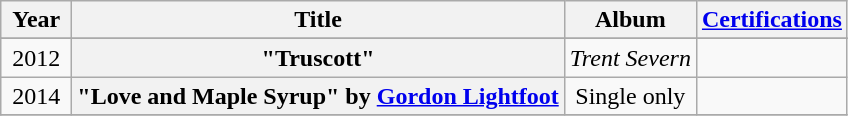<table class="wikitable plainrowheaders" style="text-align:center;">
<tr>
<th scope="col" rowspan="1" style="width:2.5em;">Year</th>
<th scope="col" rowspan="1">Title</th>
<th scope="col" rowspan="1">Album</th>
<th scope="col" rowspan="1"><a href='#'>Certifications</a></th>
</tr>
<tr>
</tr>
<tr>
<td rowspan="1">2012</td>
<th scope="row">"Truscott"</th>
<td rowspan="1"><em>Trent Severn</em></td>
<td></td>
</tr>
<tr>
<td rowspan="1">2014</td>
<th scope="row">"Love and Maple Syrup" by <a href='#'>Gordon Lightfoot</a></th>
<td>Single only</td>
<td></td>
</tr>
<tr>
</tr>
</table>
